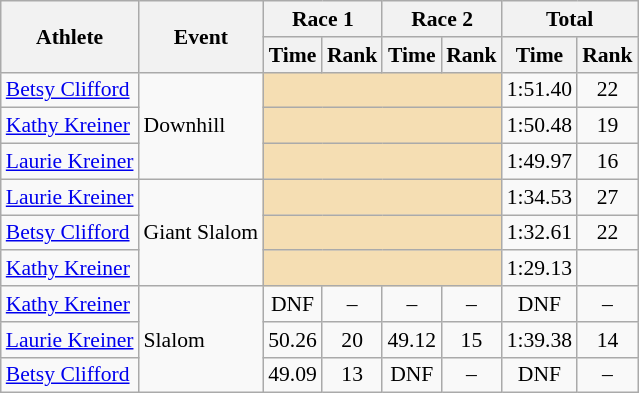<table class="wikitable" style="font-size:90%">
<tr>
<th rowspan="2">Athlete</th>
<th rowspan="2">Event</th>
<th colspan="2">Race 1</th>
<th colspan="2">Race 2</th>
<th colspan="2">Total</th>
</tr>
<tr>
<th>Time</th>
<th>Rank</th>
<th>Time</th>
<th>Rank</th>
<th>Time</th>
<th>Rank</th>
</tr>
<tr>
<td><a href='#'>Betsy Clifford</a></td>
<td rowspan="3">Downhill</td>
<td colspan="4" bgcolor="wheat"></td>
<td align="center">1:51.40</td>
<td align="center">22</td>
</tr>
<tr>
<td><a href='#'>Kathy Kreiner</a></td>
<td colspan="4" bgcolor="wheat"></td>
<td align="center">1:50.48</td>
<td align="center">19</td>
</tr>
<tr>
<td><a href='#'>Laurie Kreiner</a></td>
<td colspan="4" bgcolor="wheat"></td>
<td align="center">1:49.97</td>
<td align="center">16</td>
</tr>
<tr>
<td><a href='#'>Laurie Kreiner</a></td>
<td rowspan="3">Giant Slalom</td>
<td colspan="4" bgcolor="wheat"></td>
<td align="center">1:34.53</td>
<td align="center">27</td>
</tr>
<tr>
<td><a href='#'>Betsy Clifford</a></td>
<td colspan="4" bgcolor="wheat"></td>
<td align="center">1:32.61</td>
<td align="center">22</td>
</tr>
<tr>
<td><a href='#'>Kathy Kreiner</a></td>
<td colspan="4" bgcolor="wheat"></td>
<td align="center">1:29.13</td>
<td align="center"></td>
</tr>
<tr>
<td><a href='#'>Kathy Kreiner</a></td>
<td rowspan="3">Slalom</td>
<td align="center">DNF</td>
<td align="center">–</td>
<td align="center">–</td>
<td align="center">–</td>
<td align="center">DNF</td>
<td align="center">–</td>
</tr>
<tr>
<td><a href='#'>Laurie Kreiner</a></td>
<td align="center">50.26</td>
<td align="center">20</td>
<td align="center">49.12</td>
<td align="center">15</td>
<td align="center">1:39.38</td>
<td align="center">14</td>
</tr>
<tr>
<td><a href='#'>Betsy Clifford</a></td>
<td align="center">49.09</td>
<td align="center">13</td>
<td align="center">DNF</td>
<td align="center">–</td>
<td align="center">DNF</td>
<td align="center">–</td>
</tr>
</table>
